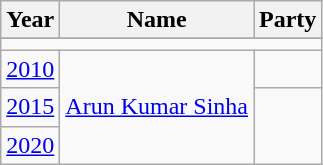<table class="wikitable sortable">
<tr>
<th>Year</th>
<th>Name</th>
<th colspan="2">Party</th>
</tr>
<tr>
</tr>
<tr>
<td colspan="4"></td>
</tr>
<tr>
<td><a href='#'>2010</a></td>
<td rowspan="3"><a href='#'>Arun Kumar Sinha</a></td>
<td></td>
</tr>
<tr>
<td><a href='#'>2015</a></td>
</tr>
<tr>
<td><a href='#'>2020</a></td>
</tr>
</table>
